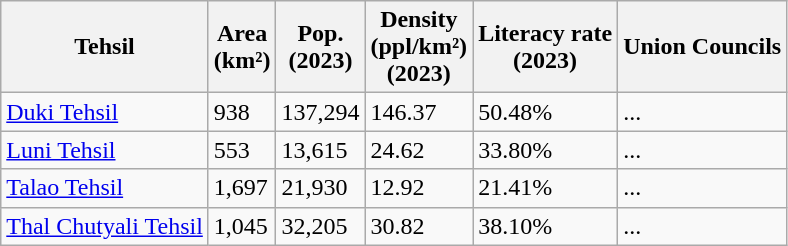<table class="wikitable sortable static-row-numbers static-row-header-hash">
<tr>
<th>Tehsil</th>
<th>Area<br>(km²)</th>
<th>Pop.<br>(2023)</th>
<th>Density<br>(ppl/km²)<br>(2023)</th>
<th>Literacy rate<br>(2023)</th>
<th>Union Councils</th>
</tr>
<tr>
<td><a href='#'>Duki Tehsil</a></td>
<td>938</td>
<td>137,294</td>
<td>146.37</td>
<td>50.48%</td>
<td>...</td>
</tr>
<tr>
<td><a href='#'>Luni Tehsil</a></td>
<td>553</td>
<td>13,615</td>
<td>24.62</td>
<td>33.80%</td>
<td>...</td>
</tr>
<tr>
<td><a href='#'>Talao Tehsil</a></td>
<td>1,697</td>
<td>21,930</td>
<td>12.92</td>
<td>21.41%</td>
<td>...</td>
</tr>
<tr>
<td><a href='#'>Thal Chutyali Tehsil</a></td>
<td>1,045</td>
<td>32,205</td>
<td>30.82</td>
<td>38.10%</td>
<td>...</td>
</tr>
</table>
